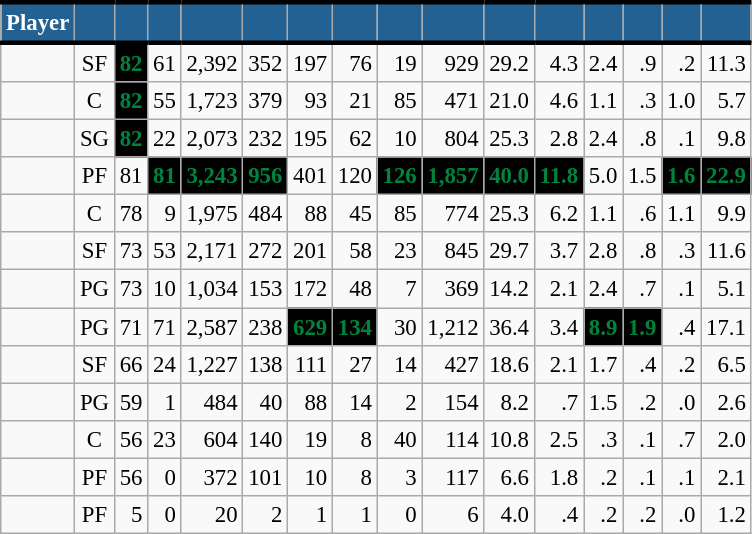<table class="wikitable sortable" style="font-size: 95%; text-align:right;">
<tr>
<th style="background:#236192; color:#FFFFFF; border-top:#010101 3px solid; border-bottom:#010101 3px solid;">Player</th>
<th style="background:#236192; color:#FFFFFF; border-top:#010101 3px solid; border-bottom:#010101 3px solid;"></th>
<th style="background:#236192; color:#FFFFFF; border-top:#010101 3px solid; border-bottom:#010101 3px solid;"></th>
<th style="background:#236192; color:#FFFFFF; border-top:#010101 3px solid; border-bottom:#010101 3px solid;"></th>
<th style="background:#236192; color:#FFFFFF; border-top:#010101 3px solid; border-bottom:#010101 3px solid;"></th>
<th style="background:#236192; color:#FFFFFF; border-top:#010101 3px solid; border-bottom:#010101 3px solid;"></th>
<th style="background:#236192; color:#FFFFFF; border-top:#010101 3px solid; border-bottom:#010101 3px solid;"></th>
<th style="background:#236192; color:#FFFFFF; border-top:#010101 3px solid; border-bottom:#010101 3px solid;"></th>
<th style="background:#236192; color:#FFFFFF; border-top:#010101 3px solid; border-bottom:#010101 3px solid;"></th>
<th style="background:#236192; color:#FFFFFF; border-top:#010101 3px solid; border-bottom:#010101 3px solid;"></th>
<th style="background:#236192; color:#FFFFFF; border-top:#010101 3px solid; border-bottom:#010101 3px solid;"></th>
<th style="background:#236192; color:#FFFFFF; border-top:#010101 3px solid; border-bottom:#010101 3px solid;"></th>
<th style="background:#236192; color:#FFFFFF; border-top:#010101 3px solid; border-bottom:#010101 3px solid;"></th>
<th style="background:#236192; color:#FFFFFF; border-top:#010101 3px solid; border-bottom:#010101 3px solid;"></th>
<th style="background:#236192; color:#FFFFFF; border-top:#010101 3px solid; border-bottom:#010101 3px solid;"></th>
<th style="background:#236192; color:#FFFFFF; border-top:#010101 3px solid; border-bottom:#010101 3px solid;"></th>
</tr>
<tr>
<td style="text-align:left;"></td>
<td style="text-align:center;">SF</td>
<td style="background:#010101; color:#00843D;"><strong>82</strong></td>
<td>61</td>
<td>2,392</td>
<td>352</td>
<td>197</td>
<td>76</td>
<td>19</td>
<td>929</td>
<td>29.2</td>
<td>4.3</td>
<td>2.4</td>
<td>.9</td>
<td>.2</td>
<td>11.3</td>
</tr>
<tr>
<td style="text-align:left;"></td>
<td style="text-align:center;">C</td>
<td style="background:#010101; color:#00843D;"><strong>82</strong></td>
<td>55</td>
<td>1,723</td>
<td>379</td>
<td>93</td>
<td>21</td>
<td>85</td>
<td>471</td>
<td>21.0</td>
<td>4.6</td>
<td>1.1</td>
<td>.3</td>
<td>1.0</td>
<td>5.7</td>
</tr>
<tr>
<td style="text-align:left;"></td>
<td style="text-align:center;">SG</td>
<td style="background:#010101; color:#00843D;"><strong>82</strong></td>
<td>22</td>
<td>2,073</td>
<td>232</td>
<td>195</td>
<td>62</td>
<td>10</td>
<td>804</td>
<td>25.3</td>
<td>2.8</td>
<td>2.4</td>
<td>.8</td>
<td>.1</td>
<td>9.8</td>
</tr>
<tr>
<td style="text-align:left;"></td>
<td style="text-align:center;">PF</td>
<td>81</td>
<td style="background:#010101; color:#00843D;"><strong>81</strong></td>
<td style="background:#010101; color:#00843D;"><strong>3,243</strong></td>
<td style="background:#010101; color:#00843D;"><strong>956</strong></td>
<td>401</td>
<td>120</td>
<td style="background:#010101; color:#00843D;"><strong>126</strong></td>
<td style="background:#010101; color:#00843D;"><strong>1,857</strong></td>
<td style="background:#010101; color:#00843D;"><strong>40.0</strong></td>
<td style="background:#010101; color:#00843D;"><strong>11.8</strong></td>
<td>5.0</td>
<td>1.5</td>
<td style="background:#010101; color:#00843D;"><strong>1.6</strong></td>
<td style="background:#010101; color:#00843D;"><strong>22.9</strong></td>
</tr>
<tr>
<td style="text-align:left;"></td>
<td style="text-align:center;">C</td>
<td>78</td>
<td>9</td>
<td>1,975</td>
<td>484</td>
<td>88</td>
<td>45</td>
<td>85</td>
<td>774</td>
<td>25.3</td>
<td>6.2</td>
<td>1.1</td>
<td>.6</td>
<td>1.1</td>
<td>9.9</td>
</tr>
<tr>
<td style="text-align:left;"></td>
<td style="text-align:center;">SF</td>
<td>73</td>
<td>53</td>
<td>2,171</td>
<td>272</td>
<td>201</td>
<td>58</td>
<td>23</td>
<td>845</td>
<td>29.7</td>
<td>3.7</td>
<td>2.8</td>
<td>.8</td>
<td>.3</td>
<td>11.6</td>
</tr>
<tr>
<td style="text-align:left;"></td>
<td style="text-align:center;">PG</td>
<td>73</td>
<td>10</td>
<td>1,034</td>
<td>153</td>
<td>172</td>
<td>48</td>
<td>7</td>
<td>369</td>
<td>14.2</td>
<td>2.1</td>
<td>2.4</td>
<td>.7</td>
<td>.1</td>
<td>5.1</td>
</tr>
<tr>
<td style="text-align:left;"></td>
<td style="text-align:center;">PG</td>
<td>71</td>
<td>71</td>
<td>2,587</td>
<td>238</td>
<td style="background:#010101; color:#00843D;"><strong>629</strong></td>
<td style="background:#010101; color:#00843D;"><strong>134</strong></td>
<td>30</td>
<td>1,212</td>
<td>36.4</td>
<td>3.4</td>
<td style="background:#010101; color:#00843D;"><strong>8.9</strong></td>
<td style="background:#010101; color:#00843D;"><strong>1.9</strong></td>
<td>.4</td>
<td>17.1</td>
</tr>
<tr>
<td style="text-align:left;"></td>
<td style="text-align:center;">SF</td>
<td>66</td>
<td>24</td>
<td>1,227</td>
<td>138</td>
<td>111</td>
<td>27</td>
<td>14</td>
<td>427</td>
<td>18.6</td>
<td>2.1</td>
<td>1.7</td>
<td>.4</td>
<td>.2</td>
<td>6.5</td>
</tr>
<tr>
<td style="text-align:left;"></td>
<td style="text-align:center;">PG</td>
<td>59</td>
<td>1</td>
<td>484</td>
<td>40</td>
<td>88</td>
<td>14</td>
<td>2</td>
<td>154</td>
<td>8.2</td>
<td>.7</td>
<td>1.5</td>
<td>.2</td>
<td>.0</td>
<td>2.6</td>
</tr>
<tr>
<td style="text-align:left;"></td>
<td style="text-align:center;">C</td>
<td>56</td>
<td>23</td>
<td>604</td>
<td>140</td>
<td>19</td>
<td>8</td>
<td>40</td>
<td>114</td>
<td>10.8</td>
<td>2.5</td>
<td>.3</td>
<td>.1</td>
<td>.7</td>
<td>2.0</td>
</tr>
<tr>
<td style="text-align:left;"></td>
<td style="text-align:center;">PF</td>
<td>56</td>
<td>0</td>
<td>372</td>
<td>101</td>
<td>10</td>
<td>8</td>
<td>3</td>
<td>117</td>
<td>6.6</td>
<td>1.8</td>
<td>.2</td>
<td>.1</td>
<td>.1</td>
<td>2.1</td>
</tr>
<tr>
<td style="text-align:left;"></td>
<td style="text-align:center;">PF</td>
<td>5</td>
<td>0</td>
<td>20</td>
<td>2</td>
<td>1</td>
<td>1</td>
<td>0</td>
<td>6</td>
<td>4.0</td>
<td>.4</td>
<td>.2</td>
<td>.2</td>
<td>.0</td>
<td>1.2</td>
</tr>
</table>
